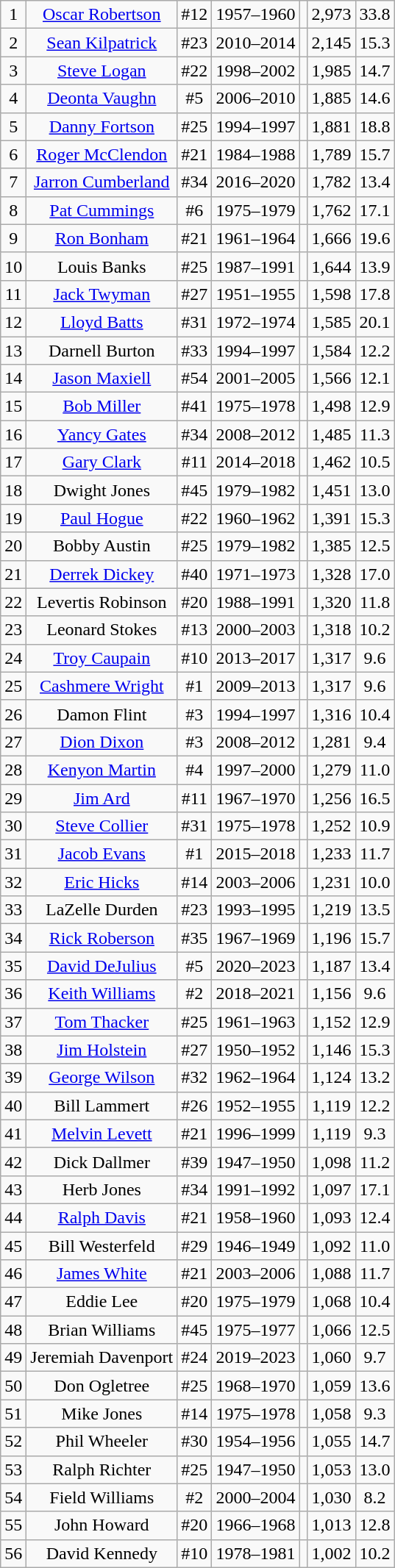<table class="wikitable sortable" style="text-align:center">
<tr>
<td>1</td>
<td><a href='#'>Oscar Robertson</a></td>
<td>#12</td>
<td>1957–1960</td>
<td></td>
<td>2,973</td>
<td>33.8</td>
</tr>
<tr>
<td>2</td>
<td><a href='#'>Sean Kilpatrick</a></td>
<td>#23</td>
<td>2010–2014</td>
<td></td>
<td>2,145</td>
<td>15.3</td>
</tr>
<tr>
<td>3</td>
<td><a href='#'>Steve Logan</a></td>
<td>#22</td>
<td>1998–2002</td>
<td></td>
<td>1,985</td>
<td>14.7</td>
</tr>
<tr>
<td>4</td>
<td><a href='#'>Deonta Vaughn</a></td>
<td>#5</td>
<td>2006–2010</td>
<td></td>
<td>1,885</td>
<td>14.6</td>
</tr>
<tr>
<td>5</td>
<td><a href='#'>Danny Fortson</a></td>
<td>#25</td>
<td>1994–1997</td>
<td></td>
<td>1,881</td>
<td>18.8</td>
</tr>
<tr>
<td>6</td>
<td><a href='#'>Roger McClendon</a></td>
<td>#21</td>
<td>1984–1988</td>
<td></td>
<td>1,789</td>
<td>15.7</td>
</tr>
<tr>
<td>7</td>
<td><a href='#'>Jarron Cumberland</a></td>
<td>#34</td>
<td>2016–2020</td>
<td></td>
<td>1,782</td>
<td>13.4</td>
</tr>
<tr>
<td>8</td>
<td><a href='#'>Pat Cummings</a></td>
<td>#6</td>
<td>1975–1979</td>
<td></td>
<td>1,762</td>
<td>17.1</td>
</tr>
<tr>
<td>9</td>
<td><a href='#'>Ron Bonham</a></td>
<td>#21</td>
<td>1961–1964</td>
<td></td>
<td>1,666</td>
<td>19.6</td>
</tr>
<tr>
<td>10</td>
<td>Louis Banks</td>
<td>#25</td>
<td>1987–1991</td>
<td></td>
<td>1,644</td>
<td>13.9</td>
</tr>
<tr>
<td>11</td>
<td><a href='#'>Jack Twyman</a></td>
<td>#27</td>
<td>1951–1955</td>
<td></td>
<td>1,598</td>
<td>17.8</td>
</tr>
<tr>
<td>12</td>
<td><a href='#'>Lloyd Batts</a></td>
<td>#31</td>
<td>1972–1974</td>
<td></td>
<td>1,585</td>
<td>20.1</td>
</tr>
<tr>
<td>13</td>
<td>Darnell Burton</td>
<td>#33</td>
<td>1994–1997</td>
<td></td>
<td>1,584</td>
<td>12.2</td>
</tr>
<tr>
<td>14</td>
<td><a href='#'>Jason Maxiell</a></td>
<td>#54</td>
<td>2001–2005</td>
<td></td>
<td>1,566</td>
<td>12.1</td>
</tr>
<tr>
<td>15</td>
<td><a href='#'>Bob Miller</a></td>
<td>#41</td>
<td>1975–1978</td>
<td></td>
<td>1,498</td>
<td>12.9</td>
</tr>
<tr>
<td>16</td>
<td><a href='#'>Yancy Gates</a></td>
<td>#34</td>
<td>2008–2012</td>
<td></td>
<td>1,485</td>
<td>11.3</td>
</tr>
<tr>
<td>17</td>
<td><a href='#'>Gary Clark</a></td>
<td>#11</td>
<td>2014–2018</td>
<td></td>
<td>1,462</td>
<td>10.5</td>
</tr>
<tr>
<td>18</td>
<td>Dwight Jones</td>
<td>#45</td>
<td>1979–1982</td>
<td></td>
<td>1,451</td>
<td>13.0</td>
</tr>
<tr>
<td>19</td>
<td><a href='#'>Paul Hogue</a></td>
<td>#22</td>
<td>1960–1962</td>
<td></td>
<td>1,391</td>
<td>15.3</td>
</tr>
<tr>
<td>20</td>
<td>Bobby Austin</td>
<td>#25</td>
<td>1979–1982</td>
<td></td>
<td>1,385</td>
<td>12.5</td>
</tr>
<tr>
<td>21</td>
<td><a href='#'>Derrek Dickey</a></td>
<td>#40</td>
<td>1971–1973</td>
<td></td>
<td>1,328</td>
<td>17.0</td>
</tr>
<tr>
<td>22</td>
<td>Levertis Robinson</td>
<td>#20</td>
<td>1988–1991</td>
<td></td>
<td>1,320</td>
<td>11.8</td>
</tr>
<tr>
<td>23</td>
<td>Leonard Stokes</td>
<td>#13</td>
<td>2000–2003</td>
<td></td>
<td>1,318</td>
<td>10.2</td>
</tr>
<tr>
<td>24</td>
<td><a href='#'>Troy Caupain</a></td>
<td>#10</td>
<td>2013–2017</td>
<td></td>
<td>1,317</td>
<td>9.6</td>
</tr>
<tr>
<td>25</td>
<td><a href='#'>Cashmere Wright</a></td>
<td>#1</td>
<td>2009–2013</td>
<td></td>
<td>1,317</td>
<td>9.6</td>
</tr>
<tr>
<td>26</td>
<td>Damon Flint</td>
<td>#3</td>
<td>1994–1997</td>
<td></td>
<td>1,316</td>
<td>10.4</td>
</tr>
<tr>
<td>27</td>
<td><a href='#'>Dion Dixon</a></td>
<td>#3</td>
<td>2008–2012</td>
<td></td>
<td>1,281</td>
<td>9.4</td>
</tr>
<tr>
<td>28</td>
<td><a href='#'>Kenyon Martin</a></td>
<td>#4</td>
<td>1997–2000</td>
<td></td>
<td>1,279</td>
<td>11.0</td>
</tr>
<tr>
<td>29</td>
<td><a href='#'>Jim Ard</a></td>
<td>#11</td>
<td>1967–1970</td>
<td></td>
<td>1,256</td>
<td>16.5</td>
</tr>
<tr>
<td>30</td>
<td><a href='#'>Steve Collier</a></td>
<td>#31</td>
<td>1975–1978</td>
<td></td>
<td>1,252</td>
<td>10.9</td>
</tr>
<tr>
<td>31</td>
<td><a href='#'>Jacob Evans</a></td>
<td>#1</td>
<td>2015–2018</td>
<td></td>
<td>1,233</td>
<td>11.7</td>
</tr>
<tr>
<td>32</td>
<td><a href='#'>Eric Hicks</a></td>
<td>#14</td>
<td>2003–2006</td>
<td></td>
<td>1,231</td>
<td>10.0</td>
</tr>
<tr>
<td>33</td>
<td>LaZelle Durden</td>
<td>#23</td>
<td>1993–1995</td>
<td></td>
<td>1,219</td>
<td>13.5</td>
</tr>
<tr>
<td>34</td>
<td><a href='#'>Rick Roberson</a></td>
<td>#35</td>
<td>1967–1969</td>
<td></td>
<td>1,196</td>
<td>15.7</td>
</tr>
<tr>
<td>35</td>
<td><a href='#'>David DeJulius</a></td>
<td>#5</td>
<td>2020–2023</td>
<td></td>
<td>1,187</td>
<td>13.4</td>
</tr>
<tr>
<td>36</td>
<td><a href='#'>Keith Williams</a></td>
<td>#2</td>
<td>2018–2021</td>
<td></td>
<td>1,156</td>
<td>9.6</td>
</tr>
<tr>
<td>37</td>
<td><a href='#'>Tom Thacker</a></td>
<td>#25</td>
<td>1961–1963</td>
<td></td>
<td>1,152</td>
<td>12.9</td>
</tr>
<tr>
<td>38</td>
<td><a href='#'>Jim Holstein</a></td>
<td>#27</td>
<td>1950–1952</td>
<td></td>
<td>1,146</td>
<td>15.3</td>
</tr>
<tr>
<td>39</td>
<td><a href='#'>George Wilson</a></td>
<td>#32</td>
<td>1962–1964</td>
<td></td>
<td>1,124</td>
<td>13.2</td>
</tr>
<tr>
<td>40</td>
<td>Bill Lammert</td>
<td>#26</td>
<td>1952–1955</td>
<td></td>
<td>1,119</td>
<td>12.2</td>
</tr>
<tr>
<td>41</td>
<td><a href='#'>Melvin Levett</a></td>
<td>#21</td>
<td>1996–1999</td>
<td></td>
<td>1,119</td>
<td>9.3</td>
</tr>
<tr>
<td>42</td>
<td>Dick Dallmer</td>
<td>#39</td>
<td>1947–1950</td>
<td></td>
<td>1,098</td>
<td>11.2</td>
</tr>
<tr>
<td>43</td>
<td>Herb Jones</td>
<td>#34</td>
<td>1991–1992</td>
<td></td>
<td>1,097</td>
<td>17.1</td>
</tr>
<tr>
<td>44</td>
<td><a href='#'>Ralph Davis</a></td>
<td>#21</td>
<td>1958–1960</td>
<td></td>
<td>1,093</td>
<td>12.4</td>
</tr>
<tr>
<td>45</td>
<td>Bill Westerfeld</td>
<td>#29</td>
<td>1946–1949</td>
<td></td>
<td>1,092</td>
<td>11.0</td>
</tr>
<tr>
<td>46</td>
<td><a href='#'>James White</a></td>
<td>#21</td>
<td>2003–2006</td>
<td></td>
<td>1,088</td>
<td>11.7</td>
</tr>
<tr>
<td>47</td>
<td>Eddie Lee</td>
<td>#20</td>
<td>1975–1979</td>
<td></td>
<td>1,068</td>
<td>10.4</td>
</tr>
<tr>
<td>48</td>
<td>Brian Williams</td>
<td>#45</td>
<td>1975–1977</td>
<td></td>
<td>1,066</td>
<td>12.5</td>
</tr>
<tr>
<td>49</td>
<td>Jeremiah Davenport</td>
<td>#24</td>
<td>2019–2023</td>
<td></td>
<td>1,060</td>
<td>9.7</td>
</tr>
<tr>
<td>50</td>
<td>Don Ogletree</td>
<td>#25</td>
<td>1968–1970</td>
<td></td>
<td>1,059</td>
<td>13.6</td>
</tr>
<tr>
<td>51</td>
<td>Mike Jones</td>
<td>#14</td>
<td>1975–1978</td>
<td></td>
<td>1,058</td>
<td>9.3</td>
</tr>
<tr>
<td>52</td>
<td>Phil Wheeler</td>
<td>#30</td>
<td>1954–1956</td>
<td></td>
<td>1,055</td>
<td>14.7</td>
</tr>
<tr>
<td>53</td>
<td>Ralph Richter</td>
<td>#25</td>
<td>1947–1950</td>
<td></td>
<td>1,053</td>
<td>13.0</td>
</tr>
<tr>
<td>54</td>
<td>Field Williams</td>
<td>#2</td>
<td>2000–2004</td>
<td></td>
<td>1,030</td>
<td>8.2</td>
</tr>
<tr>
<td>55</td>
<td>John Howard</td>
<td>#20</td>
<td>1966–1968</td>
<td></td>
<td>1,013</td>
<td>12.8</td>
</tr>
<tr>
<td>56</td>
<td>David Kennedy</td>
<td>#10</td>
<td>1978–1981</td>
<td></td>
<td>1,002</td>
<td>10.2</td>
</tr>
</table>
